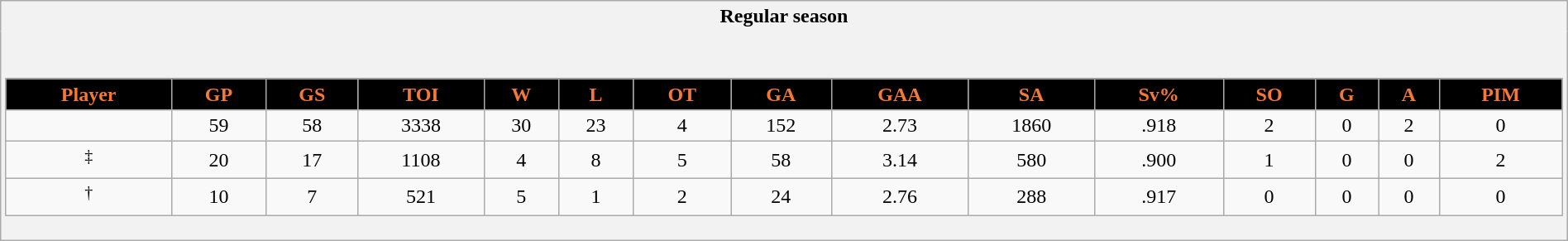<table class="wikitable" style="border: 1px solid #aaa;" width="100%">
<tr>
<th style="border: 0;">Regular season</th>
</tr>
<tr>
<td style="background: #f2f2f2; border: 0; text-align: center;"><br><table class="wikitable sortable" width="100%">
<tr align="center" bgcolor="#dddddd">
<th style="background:black;color:#F47937;">Player</th>
<th style="background:black;color:#F47937;">GP</th>
<th style="background:black;color:#F47937;">GS</th>
<th style="background:black;color:#F47937;">TOI</th>
<th style="background:black;color:#F47937;">W</th>
<th style="background:black;color:#F47937;">L</th>
<th style="background:black;color:#F47937;">OT</th>
<th style="background:black;color:#F47937;">GA</th>
<th style="background:black;color:#F47937;">GAA</th>
<th style="background:black;color:#F47937;">SA</th>
<th style="background:black;color:#F47937;">Sv%</th>
<th style="background:black;color:#F47937;">SO</th>
<th style="background:black;color:#F47937;">G</th>
<th style="background:black;color:#F47937;">A</th>
<th style="background:black;color:#F47937;">PIM</th>
</tr>
<tr align=center>
<td></td>
<td>59</td>
<td>58</td>
<td>3338</td>
<td>30</td>
<td>23</td>
<td>4</td>
<td>152</td>
<td>2.73</td>
<td>1860</td>
<td>.918</td>
<td>2</td>
<td>0</td>
<td>2</td>
<td>0</td>
</tr>
<tr align=center>
<td><sup>‡</sup></td>
<td>20</td>
<td>17</td>
<td>1108</td>
<td>4</td>
<td>8</td>
<td>5</td>
<td>58</td>
<td>3.14</td>
<td>580</td>
<td>.900</td>
<td>1</td>
<td>0</td>
<td>0</td>
<td>2</td>
</tr>
<tr align=center>
<td><sup>†</sup></td>
<td>10</td>
<td>7</td>
<td>521</td>
<td>5</td>
<td>1</td>
<td>2</td>
<td>24</td>
<td>2.76</td>
<td>288</td>
<td>.917</td>
<td>0</td>
<td>0</td>
<td>0</td>
<td>0</td>
</tr>
</table>
</td>
</tr>
</table>
